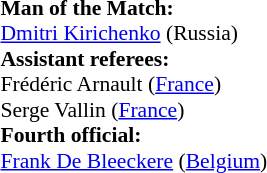<table style="width:100%; font-size:90%;">
<tr>
<td><br><strong>Man of the Match:</strong>
<br><a href='#'>Dmitri Kirichenko</a> (Russia)<br><strong>Assistant referees:</strong>
<br>Frédéric Arnault (<a href='#'>France</a>)
<br>Serge Vallin (<a href='#'>France</a>)
<br><strong>Fourth official:</strong>
<br><a href='#'>Frank De Bleeckere</a> (<a href='#'>Belgium</a>)</td>
</tr>
</table>
